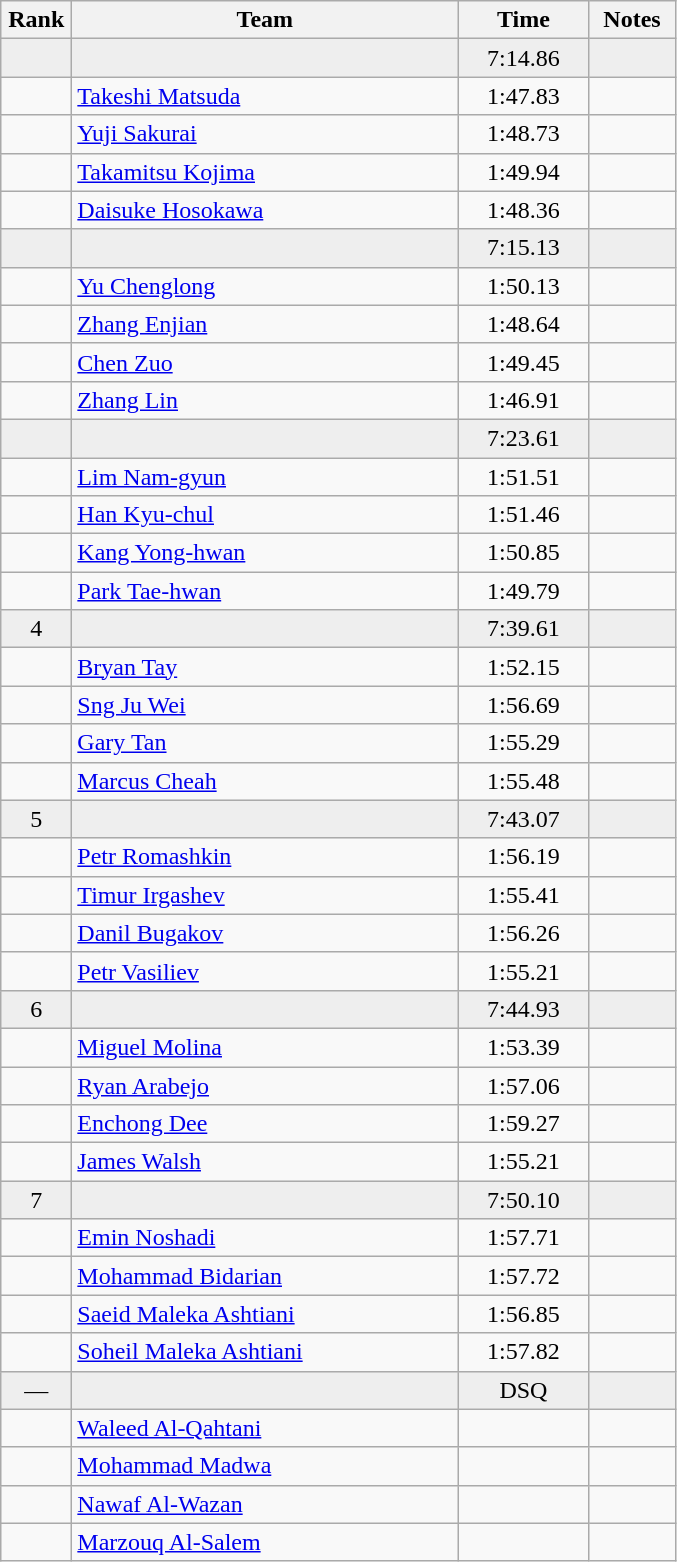<table class="wikitable" style="text-align:center">
<tr>
<th width=40>Rank</th>
<th width=250>Team</th>
<th width=80>Time</th>
<th width=50>Notes</th>
</tr>
<tr bgcolor=eeeeee>
<td></td>
<td align=left></td>
<td>7:14.86</td>
<td></td>
</tr>
<tr>
<td></td>
<td align=left><a href='#'>Takeshi Matsuda</a></td>
<td>1:47.83</td>
<td></td>
</tr>
<tr>
<td></td>
<td align=left><a href='#'>Yuji Sakurai</a></td>
<td>1:48.73</td>
<td></td>
</tr>
<tr>
<td></td>
<td align=left><a href='#'>Takamitsu Kojima</a></td>
<td>1:49.94</td>
<td></td>
</tr>
<tr>
<td></td>
<td align=left><a href='#'>Daisuke Hosokawa</a></td>
<td>1:48.36</td>
<td></td>
</tr>
<tr bgcolor=eeeeee>
<td></td>
<td align=left></td>
<td>7:15.13</td>
<td></td>
</tr>
<tr>
<td></td>
<td align=left><a href='#'>Yu Chenglong</a></td>
<td>1:50.13</td>
<td></td>
</tr>
<tr>
<td></td>
<td align=left><a href='#'>Zhang Enjian</a></td>
<td>1:48.64</td>
<td></td>
</tr>
<tr>
<td></td>
<td align=left><a href='#'>Chen Zuo</a></td>
<td>1:49.45</td>
<td></td>
</tr>
<tr>
<td></td>
<td align=left><a href='#'>Zhang Lin</a></td>
<td>1:46.91</td>
<td></td>
</tr>
<tr bgcolor=eeeeee>
<td></td>
<td align=left></td>
<td>7:23.61</td>
<td></td>
</tr>
<tr>
<td></td>
<td align=left><a href='#'>Lim Nam-gyun</a></td>
<td>1:51.51</td>
<td></td>
</tr>
<tr>
<td></td>
<td align=left><a href='#'>Han Kyu-chul</a></td>
<td>1:51.46</td>
<td></td>
</tr>
<tr>
<td></td>
<td align=left><a href='#'>Kang Yong-hwan</a></td>
<td>1:50.85</td>
<td></td>
</tr>
<tr>
<td></td>
<td align=left><a href='#'>Park Tae-hwan</a></td>
<td>1:49.79</td>
<td></td>
</tr>
<tr bgcolor=eeeeee>
<td>4</td>
<td align=left></td>
<td>7:39.61</td>
<td></td>
</tr>
<tr>
<td></td>
<td align=left><a href='#'>Bryan Tay</a></td>
<td>1:52.15</td>
<td></td>
</tr>
<tr>
<td></td>
<td align=left><a href='#'>Sng Ju Wei</a></td>
<td>1:56.69</td>
<td></td>
</tr>
<tr>
<td></td>
<td align=left><a href='#'>Gary Tan</a></td>
<td>1:55.29</td>
<td></td>
</tr>
<tr>
<td></td>
<td align=left><a href='#'>Marcus Cheah</a></td>
<td>1:55.48</td>
<td></td>
</tr>
<tr bgcolor=eeeeee>
<td>5</td>
<td align=left></td>
<td>7:43.07</td>
<td></td>
</tr>
<tr>
<td></td>
<td align=left><a href='#'>Petr Romashkin</a></td>
<td>1:56.19</td>
<td></td>
</tr>
<tr>
<td></td>
<td align=left><a href='#'>Timur Irgashev</a></td>
<td>1:55.41</td>
<td></td>
</tr>
<tr>
<td></td>
<td align=left><a href='#'>Danil Bugakov</a></td>
<td>1:56.26</td>
<td></td>
</tr>
<tr>
<td></td>
<td align=left><a href='#'>Petr Vasiliev</a></td>
<td>1:55.21</td>
<td></td>
</tr>
<tr bgcolor=eeeeee>
<td>6</td>
<td align=left></td>
<td>7:44.93</td>
<td></td>
</tr>
<tr>
<td></td>
<td align=left><a href='#'>Miguel Molina</a></td>
<td>1:53.39</td>
<td></td>
</tr>
<tr>
<td></td>
<td align=left><a href='#'>Ryan Arabejo</a></td>
<td>1:57.06</td>
<td></td>
</tr>
<tr>
<td></td>
<td align=left><a href='#'>Enchong Dee</a></td>
<td>1:59.27</td>
<td></td>
</tr>
<tr>
<td></td>
<td align=left><a href='#'>James Walsh</a></td>
<td>1:55.21</td>
<td></td>
</tr>
<tr bgcolor=eeeeee>
<td>7</td>
<td align=left></td>
<td>7:50.10</td>
<td></td>
</tr>
<tr>
<td></td>
<td align=left><a href='#'>Emin Noshadi</a></td>
<td>1:57.71</td>
<td></td>
</tr>
<tr>
<td></td>
<td align=left><a href='#'>Mohammad Bidarian</a></td>
<td>1:57.72</td>
<td></td>
</tr>
<tr>
<td></td>
<td align=left><a href='#'>Saeid Maleka Ashtiani</a></td>
<td>1:56.85</td>
<td></td>
</tr>
<tr>
<td></td>
<td align=left><a href='#'>Soheil Maleka Ashtiani</a></td>
<td>1:57.82</td>
<td></td>
</tr>
<tr bgcolor=eeeeee>
<td>—</td>
<td align=left></td>
<td>DSQ</td>
<td></td>
</tr>
<tr>
<td></td>
<td align=left><a href='#'>Waleed Al-Qahtani</a></td>
<td></td>
<td></td>
</tr>
<tr>
<td></td>
<td align=left><a href='#'>Mohammad Madwa</a></td>
<td></td>
<td></td>
</tr>
<tr>
<td></td>
<td align=left><a href='#'>Nawaf Al-Wazan</a></td>
<td></td>
<td></td>
</tr>
<tr>
<td></td>
<td align=left><a href='#'>Marzouq Al-Salem</a></td>
<td></td>
<td></td>
</tr>
</table>
